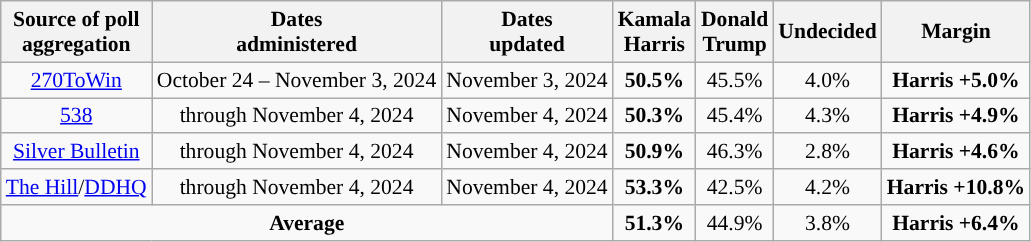<table class="wikitable sortable" style="text-align:center;font-size:90%;line-height:17px">
<tr>
<th>Source of poll<br>aggregation</th>
<th>Dates<br>administered</th>
<th>Dates<br>updated</th>
<th class="unsortable">Kamala<br>Harris<br><small></small></th>
<th class="unsortable">Donald<br>Trump<br><small></small></th>
<th>Undecided<br></th>
<th>Margin</th>
</tr>
<tr>
<td><a href='#'>270ToWin</a></td>
<td>October 24 – November 3, 2024</td>
<td>November 3, 2024</td>
<td style="color:black;background-color:"><strong>50.5%</strong></td>
<td>45.5%</td>
<td>4.0%</td>
<td style="color:black;background-color:"><strong>Harris +5.0%</strong></td>
</tr>
<tr>
<td><a href='#'>538</a></td>
<td>through November 4, 2024</td>
<td>November 4, 2024</td>
<td style="color:black;background-color:"><strong>50.3%</strong></td>
<td>45.4%</td>
<td>4.3%</td>
<td style="color:black;background-color:"><strong>Harris +4.9%</strong></td>
</tr>
<tr>
<td><a href='#'>Silver Bulletin</a></td>
<td>through November 4, 2024</td>
<td>November 4, 2024</td>
<td style="color:black;background-color:"><strong>50.9%</strong></td>
<td>46.3%</td>
<td>2.8%</td>
<td style="color:black;background-color:"><strong>Harris +4.6%</strong></td>
</tr>
<tr>
<td><a href='#'>The Hill</a>/<a href='#'>DDHQ</a></td>
<td>through November 4, 2024</td>
<td>November 4, 2024</td>
<td style="color:black;background-color:"><strong>53.3%</strong></td>
<td>42.5%</td>
<td>4.2%</td>
<td style="color:black;background-color:"><strong>Harris +10.8%</strong></td>
</tr>
<tr>
<td colspan="3"><strong>Average</strong></td>
<td style="color:black;background-color:"><strong>51.3%</strong></td>
<td>44.9%</td>
<td>3.8%</td>
<td style="color:black;background-color:"><strong>Harris +6.4%</strong></td>
</tr>
</table>
